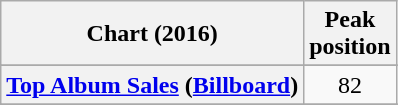<table class="wikitable plainrowheaders sortable" style="text-align: center;">
<tr>
<th>Chart (2016)</th>
<th>Peak<br>position</th>
</tr>
<tr>
</tr>
<tr>
<th scope="row"><a href='#'>Top Album Sales</a> (<a href='#'>Billboard</a>)</th>
<td style="text-align:center">82</td>
</tr>
<tr>
</tr>
<tr>
</tr>
<tr>
</tr>
<tr>
</tr>
<tr>
</tr>
</table>
